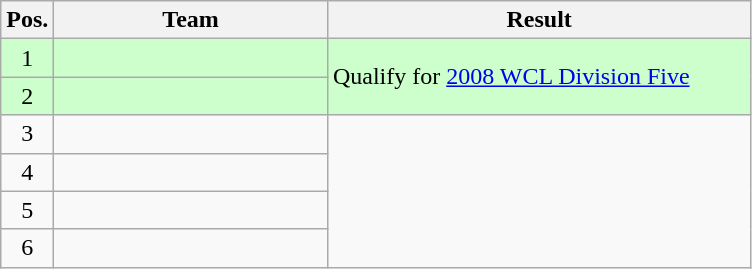<table class="wikitable">
<tr>
<th>Pos.</th>
<th width=175>Team</th>
<th width=275>Result</th>
</tr>
<tr style="background:#ccffcc">
<td align="center">1</td>
<td></td>
<td rowspan=2>Qualify for <a href='#'>2008 WCL Division Five</a></td>
</tr>
<tr style="background:#ccffcc">
<td align="center">2</td>
<td></td>
</tr>
<tr>
<td align="center">3</td>
<td></td>
<td rowspan=4></td>
</tr>
<tr>
<td align="center">4</td>
<td></td>
</tr>
<tr>
<td align="center">5</td>
<td></td>
</tr>
<tr>
<td align="center">6</td>
<td></td>
</tr>
</table>
